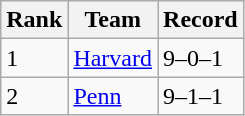<table class="wikitable">
<tr>
<th>Rank</th>
<th>Team</th>
<th>Record</th>
</tr>
<tr>
<td>1</td>
<td><a href='#'>Harvard</a></td>
<td>9–0–1</td>
</tr>
<tr>
<td>2</td>
<td><a href='#'>Penn</a></td>
<td>9–1–1</td>
</tr>
</table>
